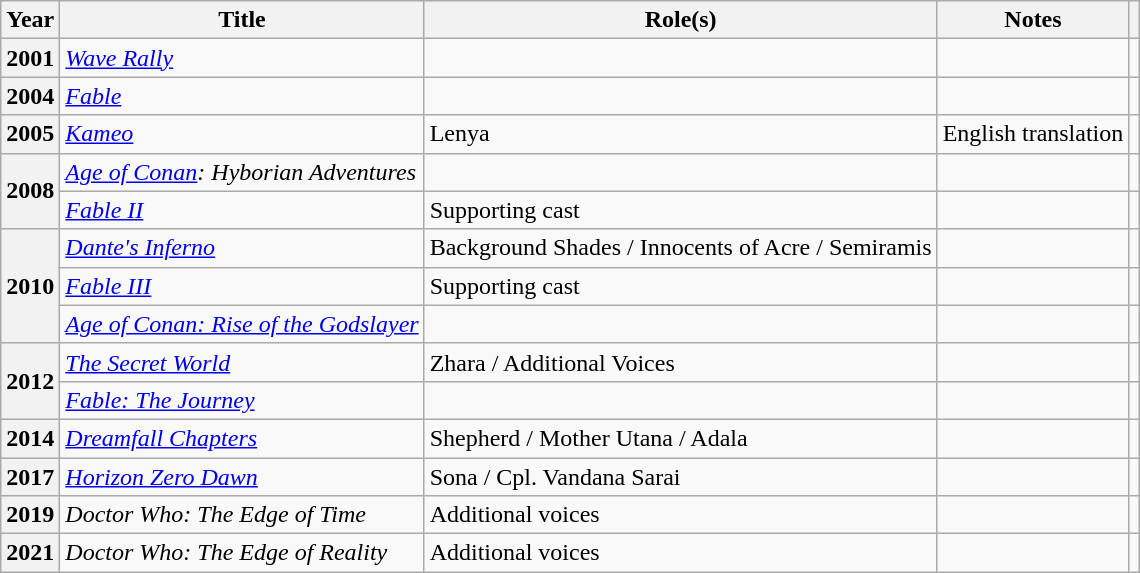<table class="wikitable">
<tr>
<th>Year</th>
<th>Title</th>
<th>Role(s)</th>
<th>Notes</th>
<th></th>
</tr>
<tr>
<th>2001</th>
<td><em><a href='#'>Wave Rally</a></em></td>
<td></td>
<td></td>
<td></td>
</tr>
<tr>
<th>2004</th>
<td><em><a href='#'>Fable</a></em></td>
<td></td>
<td></td>
<td></td>
</tr>
<tr>
<th>2005</th>
<td><em><a href='#'>Kameo</a></em></td>
<td>Lenya</td>
<td>English translation</td>
<td></td>
</tr>
<tr>
<th rowspan="2">2008</th>
<td><em><a href='#'>Age of Conan</a>: Hyborian Adventures</em></td>
<td></td>
<td></td>
<td></td>
</tr>
<tr>
<td><em><a href='#'>Fable II</a></em></td>
<td>Supporting cast</td>
<td></td>
<td></td>
</tr>
<tr>
<th rowspan="3">2010</th>
<td><em><a href='#'>Dante's Inferno</a></em></td>
<td>Background Shades / Innocents of Acre / Semiramis</td>
<td></td>
<td></td>
</tr>
<tr>
<td><em><a href='#'>Fable III</a></em></td>
<td>Supporting cast</td>
<td></td>
<td></td>
</tr>
<tr>
<td><em><a href='#'>Age of Conan: Rise of the Godslayer</a></em></td>
<td></td>
<td></td>
<td></td>
</tr>
<tr>
<th rowspan="2">2012</th>
<td><em><a href='#'>The Secret World</a></em></td>
<td>Zhara / Additional Voices</td>
<td></td>
<td></td>
</tr>
<tr>
<td><em><a href='#'>Fable: The Journey</a></em></td>
<td></td>
<td></td>
<td></td>
</tr>
<tr>
<th>2014</th>
<td><em><a href='#'>Dreamfall Chapters</a></em></td>
<td>Shepherd / Mother Utana / Adala</td>
<td></td>
<td></td>
</tr>
<tr>
<th>2017</th>
<td><em><a href='#'>Horizon Zero Dawn</a></em></td>
<td>Sona / Cpl. Vandana Sarai</td>
<td></td>
<td></td>
</tr>
<tr>
<th>2019</th>
<td><em>Doctor Who: The Edge of Time</em></td>
<td>Additional voices</td>
<td></td>
<td></td>
</tr>
<tr>
<th>2021</th>
<td><em>Doctor Who: The Edge of Reality</em></td>
<td>Additional voices</td>
<td></td>
<td></td>
</tr>
</table>
